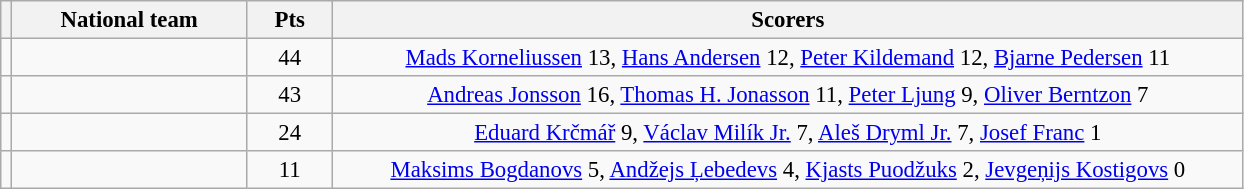<table class=wikitable style="font-size: 95%">
<tr>
<th></th>
<th width=150>National team</th>
<th width=50>Pts</th>
<th width=600>Scorers</th>
</tr>
<tr align=center >
<td></td>
<td align=left></td>
<td>44</td>
<td><a href='#'>Mads Korneliussen</a> 13, <a href='#'>Hans Andersen</a> 12, <a href='#'>Peter Kildemand</a> 12, <a href='#'>Bjarne Pedersen</a> 11</td>
</tr>
<tr align=center>
<td></td>
<td align=left></td>
<td>43</td>
<td><a href='#'>Andreas Jonsson</a> 16, <a href='#'>Thomas H. Jonasson</a> 11, <a href='#'>Peter Ljung</a> 9, <a href='#'>Oliver Berntzon</a> 7</td>
</tr>
<tr align=center>
<td></td>
<td align=left></td>
<td>24</td>
<td><a href='#'>Eduard Krčmář</a> 9, <a href='#'>Václav Milík Jr.</a> 7, <a href='#'>Aleš Dryml Jr.</a> 7, <a href='#'>Josef Franc</a> 1</td>
</tr>
<tr align=center>
<td></td>
<td align=left></td>
<td>11</td>
<td><a href='#'>Maksims Bogdanovs</a> 5, <a href='#'>Andžejs Ļebedevs</a> 4, <a href='#'>Kjasts Puodžuks</a> 2, <a href='#'>Jevgeņijs Kostigovs</a> 0</td>
</tr>
</table>
